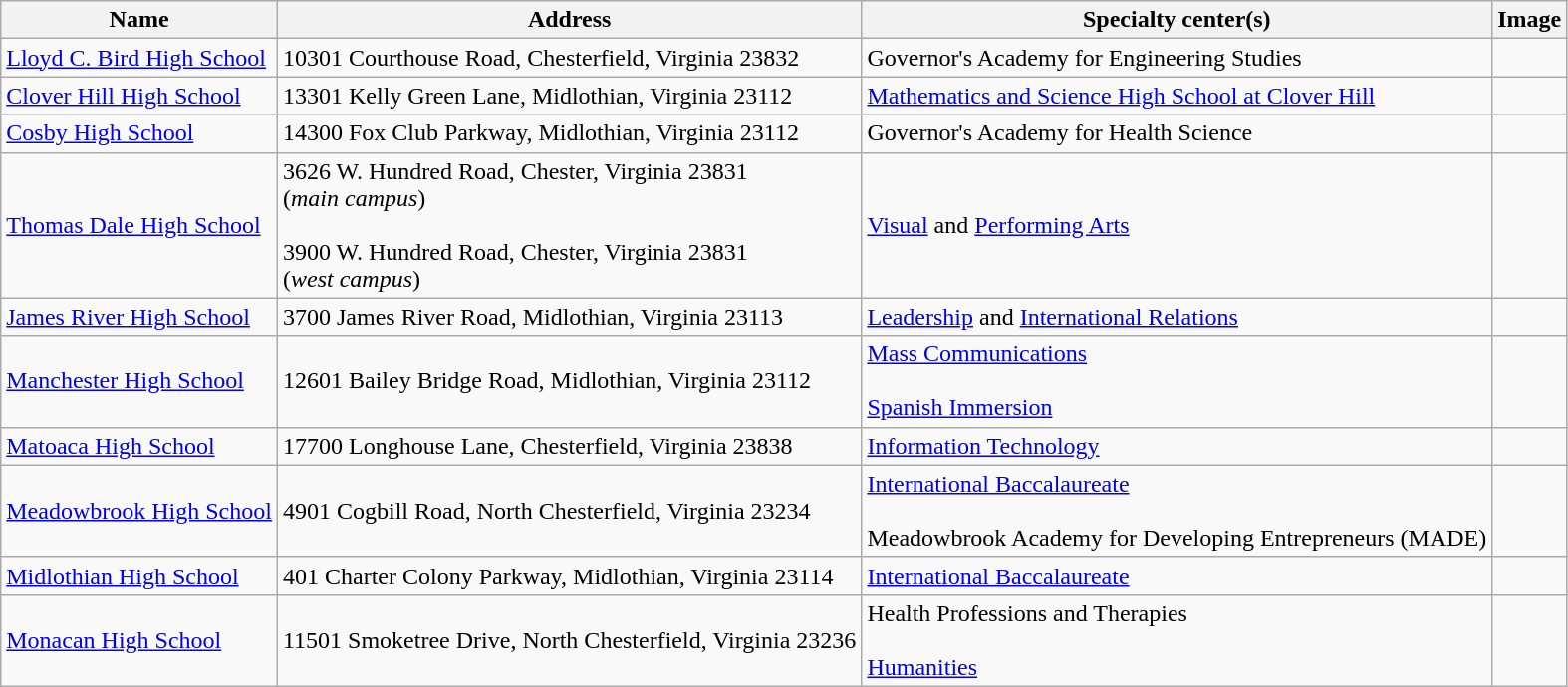<table class="wikitable">
<tr>
<th>Name</th>
<th>Address</th>
<th>Specialty center(s)</th>
<th>Image</th>
</tr>
<tr>
<td><a href='#'>Lloyd C. Bird High School</a></td>
<td>10301 Courthouse Road, Chesterfield, Virginia 23832</td>
<td>Governor's Academy for Engineering Studies</td>
<td></td>
</tr>
<tr>
<td><a href='#'>Clover Hill High School</a></td>
<td>13301 Kelly Green Lane, Midlothian, Virginia 23112</td>
<td><a href='#'>Mathematics and Science High School at Clover Hill</a></td>
<td></td>
</tr>
<tr>
<td><a href='#'>Cosby High School</a></td>
<td>14300 Fox Club Parkway, Midlothian, Virginia 23112</td>
<td>Governor's Academy for Health Science</td>
<td></td>
</tr>
<tr>
<td><a href='#'>Thomas Dale High School</a></td>
<td>3626 W. Hundred Road, Chester, Virginia 23831<br>(<em>main campus</em>)<br><br>3900 W. Hundred Road, Chester, Virginia 23831<br>(<em>west campus</em>)</td>
<td><a href='#'>Visual</a> and <a href='#'>Performing Arts</a></td>
<td><br></td>
</tr>
<tr>
<td><a href='#'>James River High School</a></td>
<td>3700 James River Road, Midlothian, Virginia 23113</td>
<td><a href='#'>Leadership</a> and <a href='#'>International Relations</a></td>
<td></td>
</tr>
<tr>
<td><a href='#'>Manchester High School</a></td>
<td>12601 Bailey Bridge Road, Midlothian, Virginia 23112</td>
<td><a href='#'>Mass Communications</a><br><br><a href='#'>Spanish Immersion</a></td>
<td></td>
</tr>
<tr>
<td><a href='#'>Matoaca High School</a></td>
<td>17700 Longhouse Lane, Chesterfield, Virginia 23838</td>
<td><a href='#'>Information Technology</a></td>
<td></td>
</tr>
<tr>
<td><a href='#'>Meadowbrook High School</a></td>
<td>4901 Cogbill Road, North Chesterfield, Virginia 23234</td>
<td><a href='#'>International Baccalaureate</a><br><br>Meadowbrook Academy for Developing Entrepreneurs (MADE)</td>
<td></td>
</tr>
<tr>
<td><a href='#'>Midlothian High School</a></td>
<td>401 Charter Colony Parkway, Midlothian, Virginia 23114</td>
<td><a href='#'>International Baccalaureate</a></td>
<td></td>
</tr>
<tr>
<td><a href='#'>Monacan High School</a></td>
<td>11501 Smoketree Drive, North Chesterfield, Virginia 23236</td>
<td>Health Professions and Therapies<br><br><a href='#'>Humanities</a></td>
<td></td>
</tr>
</table>
